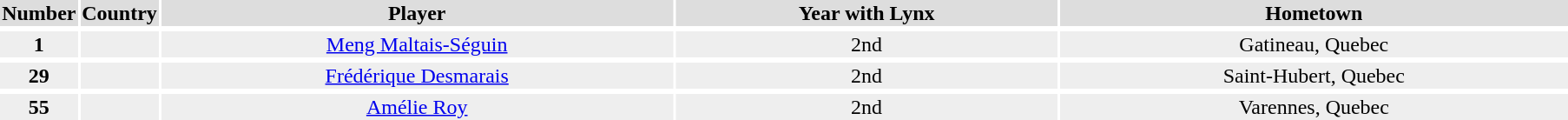<table>
<tr>
<th colspan=2></th>
</tr>
<tr bgcolor="#dddddd">
<th width=5%>Number</th>
<th width=5%>Country</th>
<th !width=10%>Player</th>
<th !width=10%>Year with Lynx</th>
<th !width=10%>Hometown</th>
</tr>
<tr>
</tr>
<tr bgcolor="#eeeeee">
<td align=center><strong>1</strong></td>
<td align=center></td>
<td align=center><a href='#'>Meng Maltais-Séguin</a></td>
<td align=center>2nd</td>
<td align=center>Gatineau, Quebec</td>
</tr>
<tr>
</tr>
<tr bgcolor="#eeeeee">
<td align=center><strong>29</strong></td>
<td align=center></td>
<td align=center><a href='#'>Frédérique Desmarais</a></td>
<td align=center>2nd</td>
<td align=center>Saint-Hubert, Quebec</td>
</tr>
<tr>
</tr>
<tr bgcolor="#eeeeee">
<td align=center><strong>55</strong></td>
<td align=center></td>
<td align=center><a href='#'>Amélie Roy</a></td>
<td align=center>2nd</td>
<td align=center>Varennes, Quebec</td>
</tr>
<tr>
</tr>
</table>
